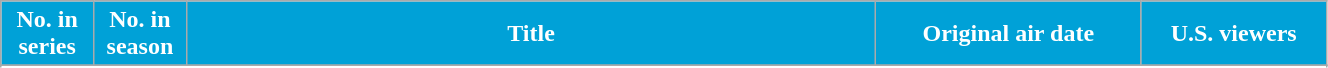<table class="wikitable plainrowheaders" width="70%">
<tr>
<th scope="col" style="background-color: #00A1D7; color: #FFFFFF" width=7%>No. in series</th>
<th scope="col" style="background-color: #00A1D7; color: #FFFFFF" width=7%>No. in season</th>
<th scope="col" style="background-color: #00A1D7; color: #FFFFFF">Title</th>
<th scope="col" style="background-color: #00A1D7; color: #FFFFFF" width=20%>Original air date</th>
<th scope="col" style="background-color: #00A1D7; color: #FFFFFF" width=14%>U.S. viewers</th>
</tr>
<tr>
</tr>
<tr>
</tr>
<tr>
</tr>
<tr>
</tr>
<tr>
</tr>
<tr>
</tr>
<tr>
</tr>
<tr>
</tr>
<tr>
</tr>
<tr>
</tr>
<tr>
</tr>
<tr>
</tr>
<tr>
</tr>
</table>
